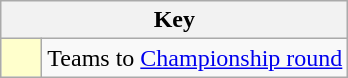<table class="wikitable" style="text-align: center;">
<tr>
<th colspan=2>Key</th>
</tr>
<tr>
<td style="background:#ffffcc; width:20px;"></td>
<td align=left>Teams to <a href='#'>Championship round</a></td>
</tr>
</table>
